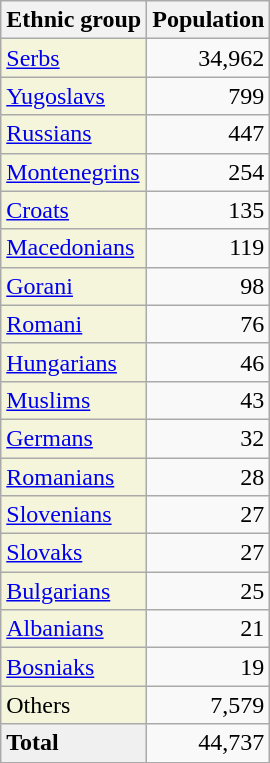<table class="wikitable">
<tr>
<th>Ethnic group</th>
<th>Population</th>
</tr>
<tr>
<td style="background:#F5F5DC;"><a href='#'>Serbs</a></td>
<td align="right">34,962</td>
</tr>
<tr>
<td style="background:#F5F5DC;"><a href='#'>Yugoslavs</a></td>
<td align="right">799</td>
</tr>
<tr>
<td style="background:#F5F5DC;"><a href='#'>Russians</a></td>
<td align="right">447</td>
</tr>
<tr>
<td style="background:#F5F5DC;"><a href='#'>Montenegrins</a></td>
<td align="right">254</td>
</tr>
<tr>
<td style="background:#F5F5DC;"><a href='#'>Croats</a></td>
<td align="right">135</td>
</tr>
<tr>
<td style="background:#F5F5DC;"><a href='#'>Macedonians</a></td>
<td align="right">119</td>
</tr>
<tr>
<td style="background:#F5F5DC;"><a href='#'>Gorani</a></td>
<td align="right">98</td>
</tr>
<tr>
<td style="background:#F5F5DC;"><a href='#'>Romani</a></td>
<td align="right">76</td>
</tr>
<tr>
<td style="background:#F5F5DC;"><a href='#'>Hungarians</a></td>
<td align="right">46</td>
</tr>
<tr>
<td style="background:#F5F5DC;"><a href='#'>Muslims</a></td>
<td align="right">43</td>
</tr>
<tr>
<td style="background:#F5F5DC;"><a href='#'>Germans</a></td>
<td align="right">32</td>
</tr>
<tr>
<td style="background:#F5F5DC;"><a href='#'>Romanians</a></td>
<td align="right">28</td>
</tr>
<tr>
<td style="background:#F5F5DC;"><a href='#'>Slovenians</a></td>
<td align="right">27</td>
</tr>
<tr>
<td style="background:#F5F5DC;"><a href='#'>Slovaks</a></td>
<td align="right">27</td>
</tr>
<tr>
<td style="background:#F5F5DC;"><a href='#'>Bulgarians</a></td>
<td align="right">25</td>
</tr>
<tr>
<td style="background:#F5F5DC;"><a href='#'>Albanians</a></td>
<td align="right">21</td>
</tr>
<tr>
<td style="background:#F5F5DC;"><a href='#'>Bosniaks</a></td>
<td align="right">19</td>
</tr>
<tr>
<td style="background:#F5F5DC;">Others</td>
<td align="right">7,579</td>
</tr>
<tr>
<td style="background:#F0F0F0;"><strong>Total</strong></td>
<td align="right">44,737</td>
</tr>
</table>
